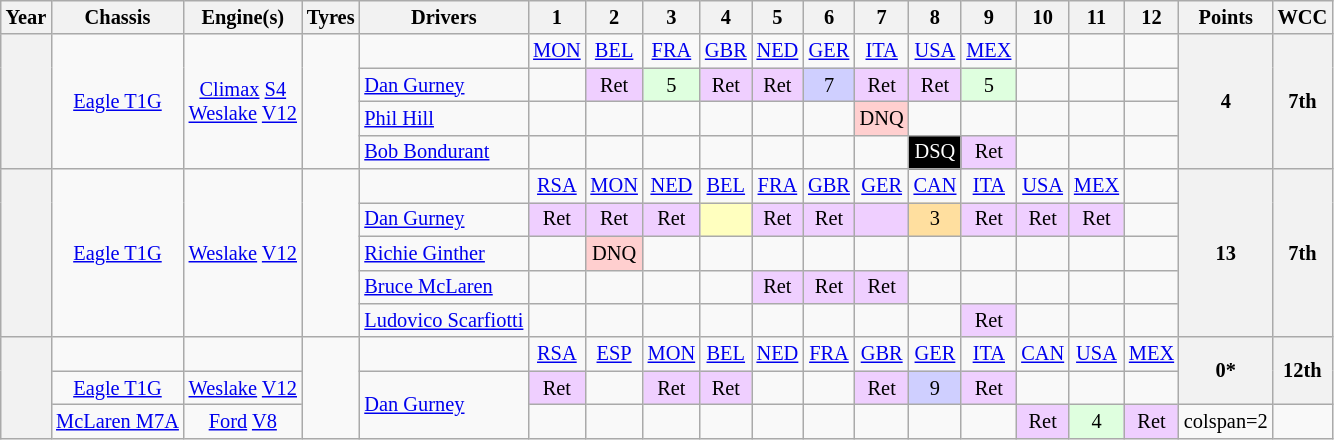<table class="wikitable" style="text-align:center; font-size:85%">
<tr>
<th>Year</th>
<th>Chassis</th>
<th>Engine(s)</th>
<th>Tyres</th>
<th>Drivers</th>
<th>1</th>
<th>2</th>
<th>3</th>
<th>4</th>
<th>5</th>
<th>6</th>
<th>7</th>
<th>8</th>
<th>9</th>
<th>10</th>
<th>11</th>
<th>12</th>
<th>Points</th>
<th>WCC</th>
</tr>
<tr>
<th rowspan="4"></th>
<td rowspan="4"><a href='#'>Eagle T1G</a></td>
<td rowspan="4"><a href='#'>Climax</a> <a href='#'>S4</a><br><a href='#'>Weslake</a> <a href='#'>V12</a></td>
<td rowspan="4"></td>
<td></td>
<td><a href='#'>MON</a></td>
<td><a href='#'>BEL</a></td>
<td><a href='#'>FRA</a></td>
<td><a href='#'>GBR</a></td>
<td><a href='#'>NED</a></td>
<td><a href='#'>GER</a></td>
<td><a href='#'>ITA</a></td>
<td><a href='#'>USA</a></td>
<td><a href='#'>MEX</a></td>
<td></td>
<td></td>
<td></td>
<th rowspan="4">4</th>
<th rowspan="4">7th</th>
</tr>
<tr>
<td align="left"> <a href='#'>Dan Gurney</a></td>
<td></td>
<td style="background:#EFCFFF;">Ret</td>
<td style="background:#DFFFDF;">5</td>
<td style="background:#EFCFFF;">Ret</td>
<td style="background:#EFCFFF;">Ret</td>
<td style="background:#CFCFFF;">7</td>
<td style="background:#EFCFFF;">Ret</td>
<td style="background:#EFCFFF;">Ret</td>
<td style="background:#DFFFDF;">5</td>
<td></td>
<td></td>
<td></td>
</tr>
<tr>
<td align="left"> <a href='#'>Phil Hill</a></td>
<td></td>
<td></td>
<td></td>
<td></td>
<td></td>
<td></td>
<td style="background:#FFCFCF;">DNQ</td>
<td></td>
<td></td>
<td></td>
<td></td>
<td></td>
</tr>
<tr>
<td align="left"> <a href='#'>Bob Bondurant</a></td>
<td></td>
<td></td>
<td></td>
<td></td>
<td></td>
<td></td>
<td></td>
<td style="background:#000000; color:#ffffff">DSQ</td>
<td style="background:#EFCFFF;">Ret</td>
<td></td>
<td></td>
<td></td>
</tr>
<tr>
<th rowspan="5"></th>
<td rowspan="5"><a href='#'>Eagle T1G</a></td>
<td rowspan="5"><a href='#'>Weslake</a> <a href='#'>V12</a></td>
<td rowspan="5"></td>
<td></td>
<td><a href='#'>RSA</a></td>
<td><a href='#'>MON</a></td>
<td><a href='#'>NED</a></td>
<td><a href='#'>BEL</a></td>
<td><a href='#'>FRA</a></td>
<td><a href='#'>GBR</a></td>
<td><a href='#'>GER</a></td>
<td><a href='#'>CAN</a></td>
<td><a href='#'>ITA</a></td>
<td><a href='#'>USA</a></td>
<td><a href='#'>MEX</a></td>
<td></td>
<th rowspan="5">13</th>
<th rowspan="5">7th</th>
</tr>
<tr>
<td align="left"> <a href='#'>Dan Gurney</a></td>
<td style="background:#EFCFFF;">Ret</td>
<td style="background:#EFCFFF;">Ret</td>
<td style="background:#EFCFFF;">Ret</td>
<td style="background:#FFFFBF;"></td>
<td style="background:#EFCFFF;">Ret</td>
<td style="background:#EFCFFF;">Ret</td>
<td style="background:#EFCFFF;"></td>
<td style="background:#FFDF9F;">3</td>
<td style="background:#EFCFFF;">Ret</td>
<td style="background:#EFCFFF;">Ret</td>
<td style="background:#EFCFFF;">Ret</td>
<td></td>
</tr>
<tr>
<td align="left"> <a href='#'>Richie Ginther</a></td>
<td></td>
<td style="background:#FFCFCF;">DNQ</td>
<td></td>
<td></td>
<td></td>
<td></td>
<td></td>
<td></td>
<td></td>
<td></td>
<td></td>
<td></td>
</tr>
<tr>
<td align="left"> <a href='#'>Bruce McLaren</a></td>
<td></td>
<td></td>
<td></td>
<td></td>
<td style="background:#EFCFFF;">Ret</td>
<td style="background:#EFCFFF;">Ret</td>
<td style="background:#EFCFFF;">Ret</td>
<td></td>
<td></td>
<td></td>
<td></td>
<td></td>
</tr>
<tr>
<td align="left"> <a href='#'>Ludovico Scarfiotti</a></td>
<td></td>
<td></td>
<td></td>
<td></td>
<td></td>
<td></td>
<td></td>
<td></td>
<td style="background:#EFCFFF;">Ret</td>
<td></td>
<td></td>
<td></td>
</tr>
<tr>
<th rowspan="3"></th>
<td></td>
<td></td>
<td rowspan="3"></td>
<td></td>
<td><a href='#'>RSA</a></td>
<td><a href='#'>ESP</a></td>
<td><a href='#'>MON</a></td>
<td><a href='#'>BEL</a></td>
<td><a href='#'>NED</a></td>
<td><a href='#'>FRA</a></td>
<td><a href='#'>GBR</a></td>
<td><a href='#'>GER</a></td>
<td><a href='#'>ITA</a></td>
<td><a href='#'>CAN</a></td>
<td><a href='#'>USA</a></td>
<td><a href='#'>MEX</a></td>
<th rowspan="2">0*</th>
<th rowspan="2">12th</th>
</tr>
<tr>
<td><a href='#'>Eagle T1G</a></td>
<td><a href='#'>Weslake</a> <a href='#'>V12</a></td>
<td rowspan=2 align="left"> <a href='#'>Dan Gurney</a></td>
<td style="background:#EFCFFF;">Ret</td>
<td></td>
<td style="background:#EFCFFF;">Ret</td>
<td style="background:#EFCFFF;">Ret</td>
<td></td>
<td></td>
<td style="background:#EFCFFF;">Ret</td>
<td style="background:#CFCFFF;">9</td>
<td style="background:#EFCFFF;">Ret</td>
<td></td>
<td></td>
<td></td>
</tr>
<tr>
<td><a href='#'>McLaren M7A</a></td>
<td><a href='#'>Ford</a> <a href='#'>V8</a></td>
<td></td>
<td></td>
<td></td>
<td></td>
<td></td>
<td></td>
<td></td>
<td></td>
<td></td>
<td style="background:#EFCFFF;">Ret</td>
<td style="background:#DFFFDF;">4</td>
<td style="background:#EFCFFF;">Ret</td>
<td>colspan=2 </td>
</tr>
</table>
